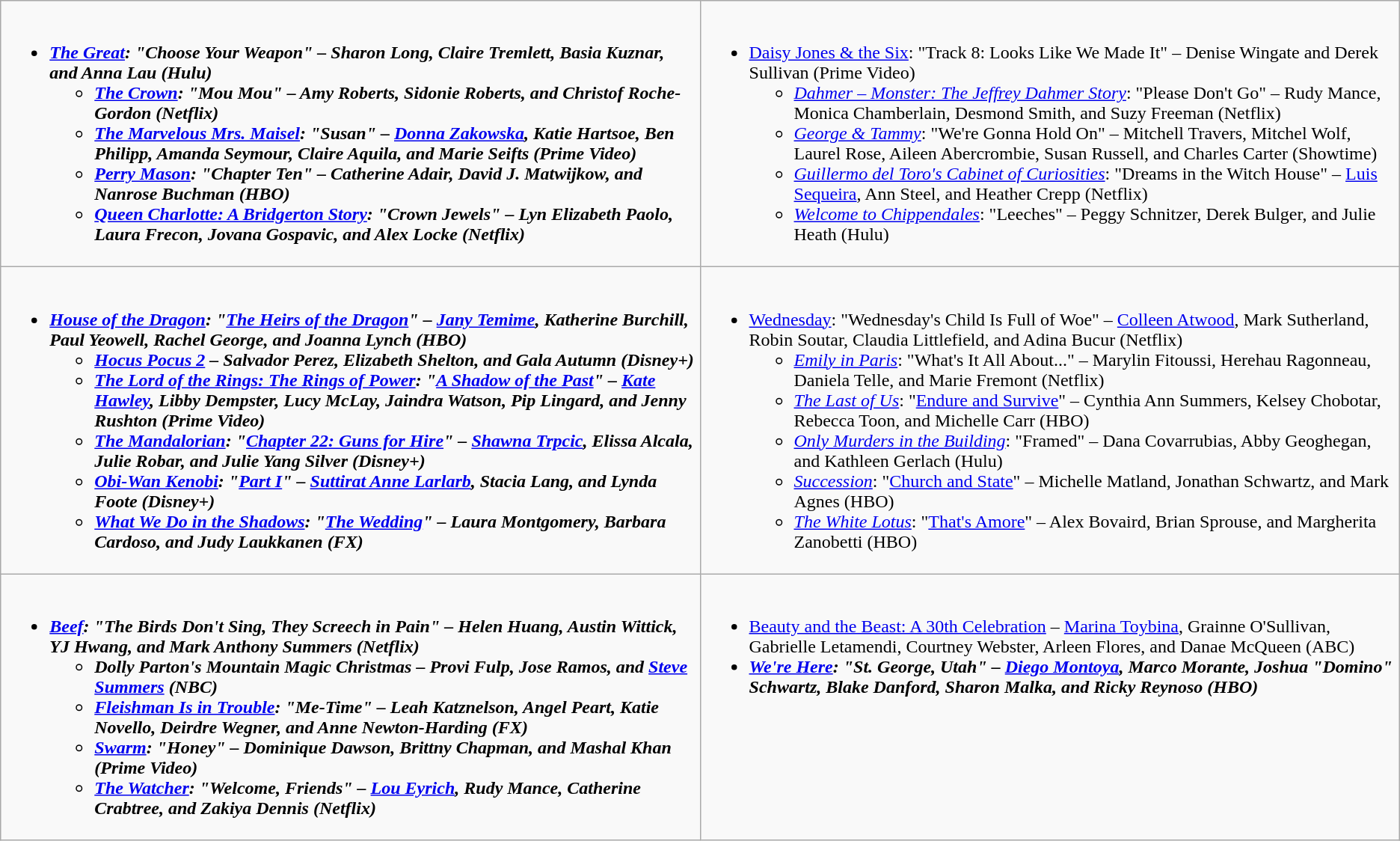<table class="wikitable">
<tr>
<td style="vertical-align:top;" width="50%"><br><ul><li><strong><em><a href='#'>The Great</a><em>: "Choose Your Weapon" – Sharon Long, Claire Tremlett, Basia Kuznar, and Anna Lau (Hulu)<strong><ul><li></em><a href='#'>The Crown</a><em>: "Mou Mou" – Amy Roberts, Sidonie Roberts, and Christof Roche-Gordon (Netflix)</li><li></em><a href='#'>The Marvelous Mrs. Maisel</a><em>: "Susan" – <a href='#'>Donna Zakowska</a>, Katie Hartsoe, Ben Philipp, Amanda Seymour, Claire Aquila, and Marie Seifts (Prime Video)</li><li></em><a href='#'>Perry Mason</a><em>: "Chapter Ten" – Catherine Adair, David J. Matwijkow, and Nanrose Buchman (HBO)</li><li></em><a href='#'>Queen Charlotte: A Bridgerton Story</a><em>: "Crown Jewels" – Lyn Elizabeth Paolo, Laura Frecon, Jovana Gospavic, and Alex Locke (Netflix)</li></ul></li></ul></td>
<td style="vertical-align:top;" width="50%"><br><ul><li></em></strong><a href='#'>Daisy Jones & the Six</a></em>: "Track 8: Looks Like We Made It" – Denise Wingate and Derek Sullivan (Prime Video)</strong><ul><li><em><a href='#'>Dahmer – Monster: The Jeffrey Dahmer Story</a></em>: "Please Don't Go" – Rudy Mance, Monica Chamberlain, Desmond Smith, and Suzy Freeman (Netflix)</li><li><em><a href='#'>George & Tammy</a></em>: "We're Gonna Hold On" – Mitchell Travers, Mitchel Wolf, Laurel Rose, Aileen Abercrombie, Susan Russell, and Charles Carter (Showtime)</li><li><em><a href='#'>Guillermo del Toro's Cabinet of Curiosities</a></em>: "Dreams in the Witch House" – <a href='#'>Luis Sequeira</a>, Ann Steel, and Heather Crepp (Netflix)</li><li><em><a href='#'>Welcome to Chippendales</a></em>: "Leeches" – Peggy Schnitzer, Derek Bulger, and Julie Heath (Hulu)</li></ul></li></ul></td>
</tr>
<tr>
<td style="vertical-align:top;" width="50%"><br><ul><li><strong><em><a href='#'>House of the Dragon</a><em>: "<a href='#'>The Heirs of the Dragon</a>" – <a href='#'>Jany Temime</a>, Katherine Burchill, Paul Yeowell, Rachel George, and Joanna Lynch (HBO)<strong><ul><li></em><a href='#'>Hocus Pocus 2</a><em> – Salvador Perez, Elizabeth Shelton, and Gala Autumn (Disney+)</li><li></em><a href='#'>The Lord of the Rings: The Rings of Power</a><em>: "<a href='#'>A Shadow of the Past</a>" – <a href='#'>Kate Hawley</a>, Libby Dempster, Lucy McLay, Jaindra Watson, Pip Lingard, and Jenny Rushton (Prime Video)</li><li></em><a href='#'>The Mandalorian</a><em>: "<a href='#'>Chapter 22: Guns for Hire</a>" – <a href='#'>Shawna Trpcic</a>, Elissa Alcala, Julie Robar, and Julie Yang Silver (Disney+)</li><li></em><a href='#'>Obi-Wan Kenobi</a><em>: "<a href='#'>Part I</a>" – <a href='#'>Suttirat Anne Larlarb</a>, Stacia Lang, and Lynda Foote (Disney+)</li><li></em><a href='#'>What We Do in the Shadows</a><em>: "<a href='#'>The Wedding</a>" – Laura Montgomery, Barbara Cardoso, and Judy Laukkanen (FX)</li></ul></li></ul></td>
<td style="vertical-align:top;" width="50%"><br><ul><li></em></strong><a href='#'>Wednesday</a></em>: "Wednesday's Child Is Full of Woe" – <a href='#'>Colleen Atwood</a>, Mark Sutherland, Robin Soutar, Claudia Littlefield, and Adina Bucur (Netflix)</strong><ul><li><em><a href='#'>Emily in Paris</a></em>: "What's It All About..." – Marylin Fitoussi, Herehau Ragonneau, Daniela Telle, and Marie Fremont (Netflix)</li><li><em><a href='#'>The Last of Us</a></em>: "<a href='#'>Endure and Survive</a>" – Cynthia Ann Summers, Kelsey Chobotar, Rebecca Toon, and Michelle Carr (HBO)</li><li><em><a href='#'>Only Murders in the Building</a></em>: "Framed" – Dana Covarrubias, Abby Geoghegan, and Kathleen Gerlach (Hulu)</li><li><em><a href='#'>Succession</a></em>: "<a href='#'>Church and State</a>" – Michelle Matland, Jonathan Schwartz, and Mark Agnes (HBO)</li><li><em><a href='#'>The White Lotus</a></em>: "<a href='#'>That's Amore</a>" – Alex Bovaird, Brian Sprouse, and Margherita Zanobetti (HBO)</li></ul></li></ul></td>
</tr>
<tr>
<td style="vertical-align:top;" width="50%"><br><ul><li><strong><em><a href='#'>Beef</a><em>: "The Birds Don't Sing, They Screech in Pain" – Helen Huang, Austin Wittick, YJ Hwang, and Mark Anthony Summers (Netflix)<strong><ul><li></em>Dolly Parton's Mountain Magic Christmas<em> – Provi Fulp, Jose Ramos, and <a href='#'>Steve Summers</a> (NBC)</li><li></em><a href='#'>Fleishman Is in Trouble</a><em>: "Me-Time" – Leah Katznelson, Angel Peart, Katie Novello, Deirdre Wegner, and Anne Newton-Harding (FX)</li><li></em><a href='#'>Swarm</a><em>: "Honey" – Dominique Dawson, Brittny Chapman, and Mashal Khan (Prime Video)</li><li></em><a href='#'>The Watcher</a><em>: "Welcome, Friends" – <a href='#'>Lou Eyrich</a>, Rudy Mance, Catherine Crabtree, and Zakiya Dennis (Netflix)</li></ul></li></ul></td>
<td style="vertical-align:top;" width="50%"><br><ul><li></em></strong><a href='#'>Beauty and the Beast: A 30th Celebration</a></em> – <a href='#'>Marina Toybina</a>, Grainne O'Sullivan, Gabrielle Letamendi, Courtney Webster, Arleen Flores, and Danae McQueen (ABC)</strong></li><li><strong><em><a href='#'>We're Here</a><em>: "St. George, Utah" – <a href='#'>Diego Montoya</a>, Marco Morante, Joshua "Domino" Schwartz, Blake Danford, Sharon Malka, and Ricky Reynoso (HBO)<strong></li></ul></td>
</tr>
</table>
